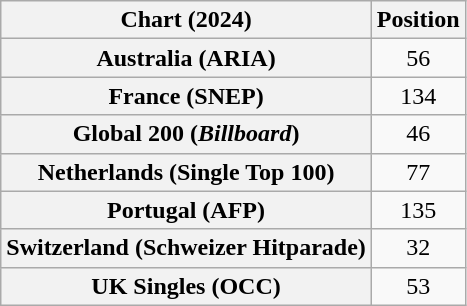<table class="wikitable sortable plainrowheaders" style="text-align:center">
<tr>
<th scope="col">Chart (2024)</th>
<th scope="col">Position</th>
</tr>
<tr>
<th scope="row">Australia (ARIA)</th>
<td>56</td>
</tr>
<tr>
<th scope="row">France (SNEP)</th>
<td>134</td>
</tr>
<tr>
<th scope="row">Global 200 (<em>Billboard</em>)</th>
<td>46</td>
</tr>
<tr>
<th scope="row">Netherlands (Single Top 100)</th>
<td>77</td>
</tr>
<tr>
<th scope="row">Portugal (AFP)</th>
<td>135</td>
</tr>
<tr>
<th scope="row">Switzerland (Schweizer Hitparade)</th>
<td>32</td>
</tr>
<tr>
<th scope="row">UK Singles (OCC)</th>
<td>53</td>
</tr>
</table>
